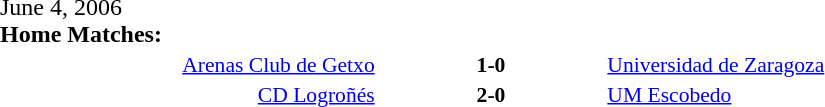<table width=100% cellspacing=1>
<tr>
<th width=20%></th>
<th width=12%></th>
<th width=20%></th>
<th></th>
</tr>
<tr>
<td>June 4, 2006<br><strong>Home Matches:</strong></td>
</tr>
<tr style=font-size:90%>
<td align=right><a href='#'>Arenas Club de Getxo</a></td>
<td align=center><strong>1-0</strong></td>
<td><a href='#'>Universidad de Zaragoza</a></td>
</tr>
<tr style=font-size:90%>
<td align=right><a href='#'>CD Logroñés</a></td>
<td align=center><strong>2-0</strong></td>
<td><a href='#'>UM Escobedo</a></td>
</tr>
</table>
